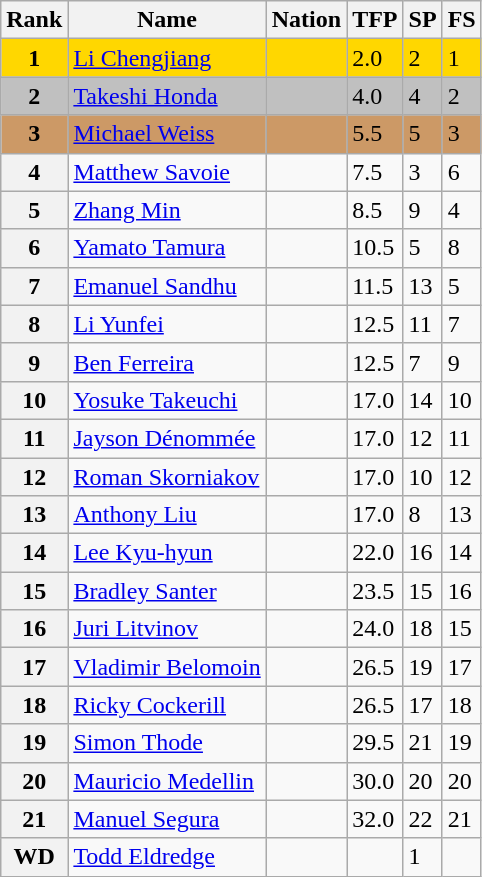<table class="wikitable">
<tr>
<th>Rank</th>
<th>Name</th>
<th>Nation</th>
<th>TFP</th>
<th>SP</th>
<th>FS</th>
</tr>
<tr bgcolor="gold">
<td align="center"><strong>1</strong></td>
<td><a href='#'>Li Chengjiang</a></td>
<td></td>
<td>2.0</td>
<td>2</td>
<td>1</td>
</tr>
<tr bgcolor="silver">
<td align="center"><strong>2</strong></td>
<td><a href='#'>Takeshi Honda</a></td>
<td></td>
<td>4.0</td>
<td>4</td>
<td>2</td>
</tr>
<tr bgcolor="cc9966">
<td align="center"><strong>3</strong></td>
<td><a href='#'>Michael Weiss</a></td>
<td></td>
<td>5.5</td>
<td>5</td>
<td>3</td>
</tr>
<tr>
<th>4</th>
<td><a href='#'>Matthew Savoie</a></td>
<td></td>
<td>7.5</td>
<td>3</td>
<td>6</td>
</tr>
<tr>
<th>5</th>
<td><a href='#'>Zhang Min</a></td>
<td></td>
<td>8.5</td>
<td>9</td>
<td>4</td>
</tr>
<tr>
<th>6</th>
<td><a href='#'>Yamato Tamura</a></td>
<td></td>
<td>10.5</td>
<td>5</td>
<td>8</td>
</tr>
<tr>
<th>7</th>
<td><a href='#'>Emanuel Sandhu</a></td>
<td></td>
<td>11.5</td>
<td>13</td>
<td>5</td>
</tr>
<tr>
<th>8</th>
<td><a href='#'>Li Yunfei</a></td>
<td></td>
<td>12.5</td>
<td>11</td>
<td>7</td>
</tr>
<tr>
<th>9</th>
<td><a href='#'>Ben Ferreira</a></td>
<td></td>
<td>12.5</td>
<td>7</td>
<td>9</td>
</tr>
<tr>
<th>10</th>
<td><a href='#'>Yosuke Takeuchi</a></td>
<td></td>
<td>17.0</td>
<td>14</td>
<td>10</td>
</tr>
<tr>
<th>11</th>
<td><a href='#'>Jayson Dénommée</a></td>
<td></td>
<td>17.0</td>
<td>12</td>
<td>11</td>
</tr>
<tr>
<th>12</th>
<td><a href='#'>Roman Skorniakov</a></td>
<td></td>
<td>17.0</td>
<td>10</td>
<td>12</td>
</tr>
<tr>
<th>13</th>
<td><a href='#'>Anthony Liu</a></td>
<td></td>
<td>17.0</td>
<td>8</td>
<td>13</td>
</tr>
<tr>
<th>14</th>
<td><a href='#'>Lee Kyu-hyun</a></td>
<td></td>
<td>22.0</td>
<td>16</td>
<td>14</td>
</tr>
<tr>
<th>15</th>
<td><a href='#'>Bradley Santer</a></td>
<td></td>
<td>23.5</td>
<td>15</td>
<td>16</td>
</tr>
<tr>
<th>16</th>
<td><a href='#'>Juri Litvinov</a></td>
<td></td>
<td>24.0</td>
<td>18</td>
<td>15</td>
</tr>
<tr>
<th>17</th>
<td><a href='#'>Vladimir Belomoin</a></td>
<td></td>
<td>26.5</td>
<td>19</td>
<td>17</td>
</tr>
<tr>
<th>18</th>
<td><a href='#'>Ricky Cockerill</a></td>
<td></td>
<td>26.5</td>
<td>17</td>
<td>18</td>
</tr>
<tr>
<th>19</th>
<td><a href='#'>Simon Thode</a></td>
<td></td>
<td>29.5</td>
<td>21</td>
<td>19</td>
</tr>
<tr>
<th>20</th>
<td><a href='#'>Mauricio Medellin</a></td>
<td></td>
<td>30.0</td>
<td>20</td>
<td>20</td>
</tr>
<tr>
<th>21</th>
<td><a href='#'>Manuel Segura</a></td>
<td></td>
<td>32.0</td>
<td>22</td>
<td>21</td>
</tr>
<tr>
<th>WD</th>
<td><a href='#'>Todd Eldredge</a></td>
<td></td>
<td></td>
<td>1</td>
<td></td>
</tr>
</table>
